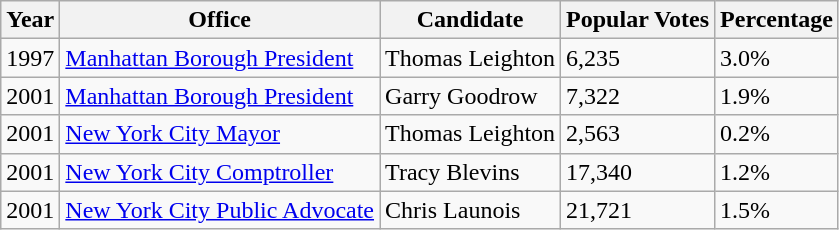<table class="wikitable">
<tr>
<th>Year</th>
<th>Office</th>
<th>Candidate</th>
<th>Popular  Votes</th>
<th>Percentage</th>
</tr>
<tr>
<td>1997</td>
<td><a href='#'>Manhattan Borough President</a></td>
<td>Thomas Leighton</td>
<td>6,235</td>
<td>3.0%</td>
</tr>
<tr>
<td>2001</td>
<td><a href='#'>Manhattan Borough President</a></td>
<td>Garry Goodrow</td>
<td>7,322</td>
<td>1.9%</td>
</tr>
<tr>
<td>2001</td>
<td><a href='#'>New York City Mayor</a></td>
<td>Thomas Leighton</td>
<td>2,563</td>
<td>0.2%</td>
</tr>
<tr>
<td>2001</td>
<td><a href='#'>New York City Comptroller</a></td>
<td>Tracy Blevins</td>
<td>17,340</td>
<td>1.2%</td>
</tr>
<tr>
<td>2001</td>
<td><a href='#'>New York City Public Advocate</a></td>
<td>Chris Launois</td>
<td>21,721</td>
<td>1.5%</td>
</tr>
</table>
